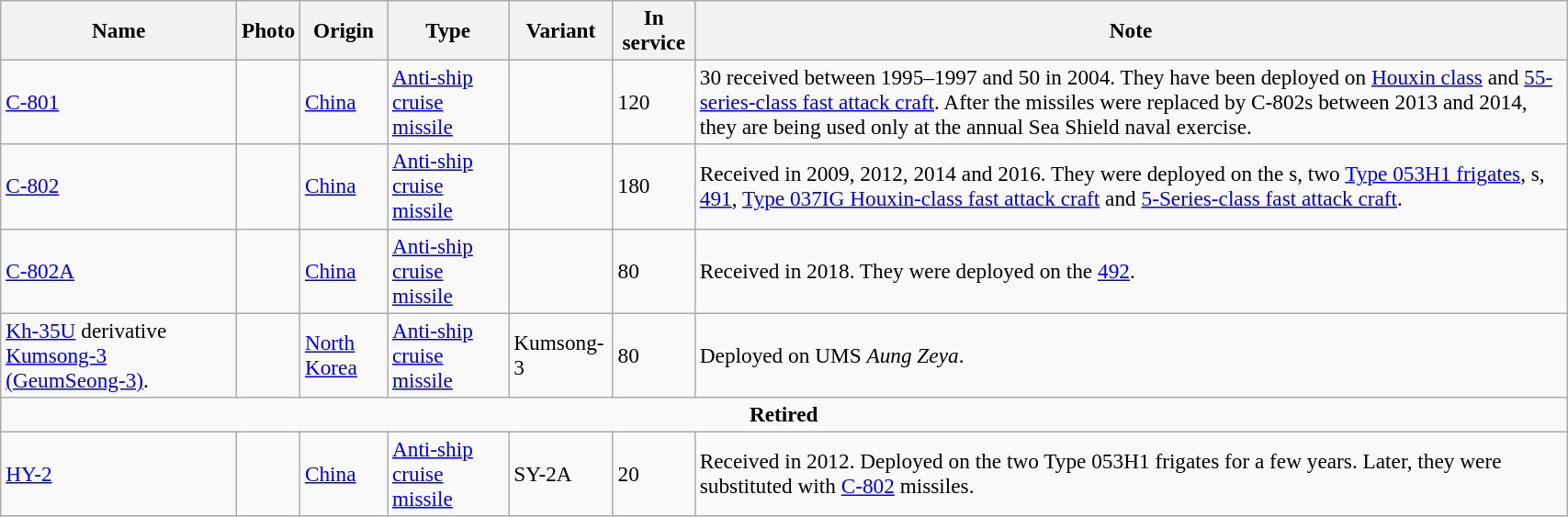<table class="wikitable" style="font-size:97%; width:90%">
<tr>
<th>Name</th>
<th>Photo</th>
<th>Origin</th>
<th>Type</th>
<th>Variant</th>
<th>In service</th>
<th>Note</th>
</tr>
<tr>
<td><a href='#'>C-801</a></td>
<td></td>
<td><a href='#'>China</a></td>
<td><a href='#'>Anti-ship</a> <a href='#'>cruise missile</a></td>
<td></td>
<td>120</td>
<td>30  received between 1995–1997 and 50 in 2004. They have been deployed on <a href='#'>Houxin class</a> and <a href='#'>55-series-class fast attack craft</a>. After the missiles were replaced by C-802s between 2013 and 2014, they are being used only at the annual Sea Shield naval exercise.</td>
</tr>
<tr>
<td><a href='#'>C-802</a></td>
<td></td>
<td><a href='#'>China</a></td>
<td><a href='#'>Anti-ship</a> <a href='#'>cruise missile</a></td>
<td></td>
<td>180</td>
<td>Received in 2009, 2012, 2014 and 2016. They were deployed on the s, two <a href='#'>Type 053H1 frigates</a>, s, <a href='#'>491</a>, <a href='#'>Type 037IG Houxin-class fast attack craft</a> and <a href='#'>5-Series-class fast attack craft</a>.</td>
</tr>
<tr>
<td><a href='#'>C-802A</a></td>
<td></td>
<td><a href='#'>China</a></td>
<td><a href='#'>Anti-ship</a> <a href='#'>cruise missile</a></td>
<td></td>
<td>80</td>
<td>Received in 2018. They were deployed on the <a href='#'>492</a>.</td>
</tr>
<tr>
<td><a href='#'>Kh-35U</a> derivative <a href='#'>Kumsong-3 (GeumSeong-3)</a>.</td>
<td></td>
<td><a href='#'>North Korea</a></td>
<td><a href='#'>Anti-ship</a> <a href='#'>cruise missile</a></td>
<td>Kumsong-3</td>
<td>80</td>
<td>Deployed on UMS <em>Aung Zeya</em>.</td>
</tr>
<tr>
<td align="center"; style=background: "lavender;" colspan="7"><strong>Retired</strong></td>
</tr>
<tr>
<td><a href='#'>HY-2</a></td>
<td></td>
<td><a href='#'>China</a></td>
<td><a href='#'>Anti-ship</a> <a href='#'>cruise missile</a></td>
<td>SY-2A</td>
<td>20</td>
<td>Received in 2012. Deployed on the two Type 053H1 frigates for a few years. Later, they were substituted with <a href='#'>C-802</a> missiles.</td>
</tr>
</table>
